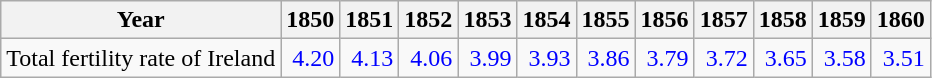<table class="wikitable " style="text-align:right">
<tr>
<th>Year</th>
<th>1850</th>
<th>1851</th>
<th>1852</th>
<th>1853</th>
<th>1854</th>
<th>1855</th>
<th>1856</th>
<th>1857</th>
<th>1858</th>
<th>1859</th>
<th>1860</th>
</tr>
<tr>
<td align="left">Total fertility rate of Ireland</td>
<td style="text-align:right; color:blue;">4.20</td>
<td style="text-align:right; color:blue;">4.13</td>
<td style="text-align:right; color:blue;">4.06</td>
<td style="text-align:right; color:blue;">3.99</td>
<td style="text-align:right; color:blue;">3.93</td>
<td style="text-align:right; color:blue;">3.86</td>
<td style="text-align:right; color:blue;">3.79</td>
<td style="text-align:right; color:blue;">3.72</td>
<td style="text-align:right; color:blue;">3.65</td>
<td style="text-align:right; color:blue;">3.58</td>
<td style="text-align:right; color:blue;">3.51</td>
</tr>
</table>
